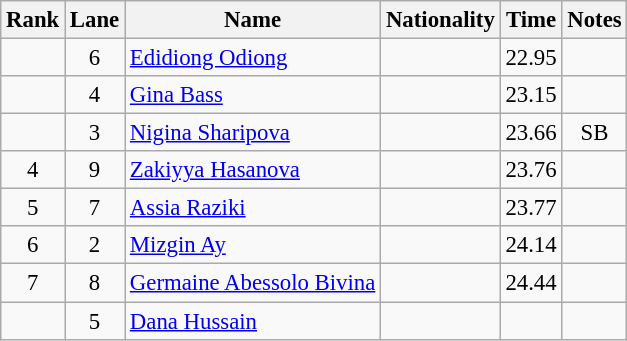<table class="wikitable sortable" style="text-align:center;font-size:95%">
<tr>
<th>Rank</th>
<th>Lane</th>
<th>Name</th>
<th>Nationality</th>
<th>Time</th>
<th>Notes</th>
</tr>
<tr>
<td></td>
<td>6</td>
<td align=left><a href='#'>Edidiong Odiong</a></td>
<td align=left></td>
<td>22.95</td>
<td></td>
</tr>
<tr>
<td></td>
<td>4</td>
<td align=left><a href='#'>Gina Bass</a></td>
<td align=left></td>
<td>23.15</td>
<td></td>
</tr>
<tr>
<td></td>
<td>3</td>
<td align=left><a href='#'>Nigina Sharipova</a></td>
<td align=left></td>
<td>23.66</td>
<td>SB</td>
</tr>
<tr>
<td>4</td>
<td>9</td>
<td align=left><a href='#'>Zakiyya Hasanova</a></td>
<td align=left></td>
<td>23.76</td>
<td></td>
</tr>
<tr>
<td>5</td>
<td>7</td>
<td align=left><a href='#'>Assia Raziki</a></td>
<td align=left></td>
<td>23.77</td>
<td></td>
</tr>
<tr>
<td>6</td>
<td>2</td>
<td align=left><a href='#'>Mizgin Ay</a></td>
<td align=left></td>
<td>24.14</td>
<td></td>
</tr>
<tr>
<td>7</td>
<td>8</td>
<td align=left><a href='#'>Germaine Abessolo Bivina</a></td>
<td align=left></td>
<td>24.44</td>
<td></td>
</tr>
<tr>
<td></td>
<td>5</td>
<td align=left><a href='#'>Dana Hussain</a></td>
<td align=left></td>
<td></td>
<td></td>
</tr>
</table>
